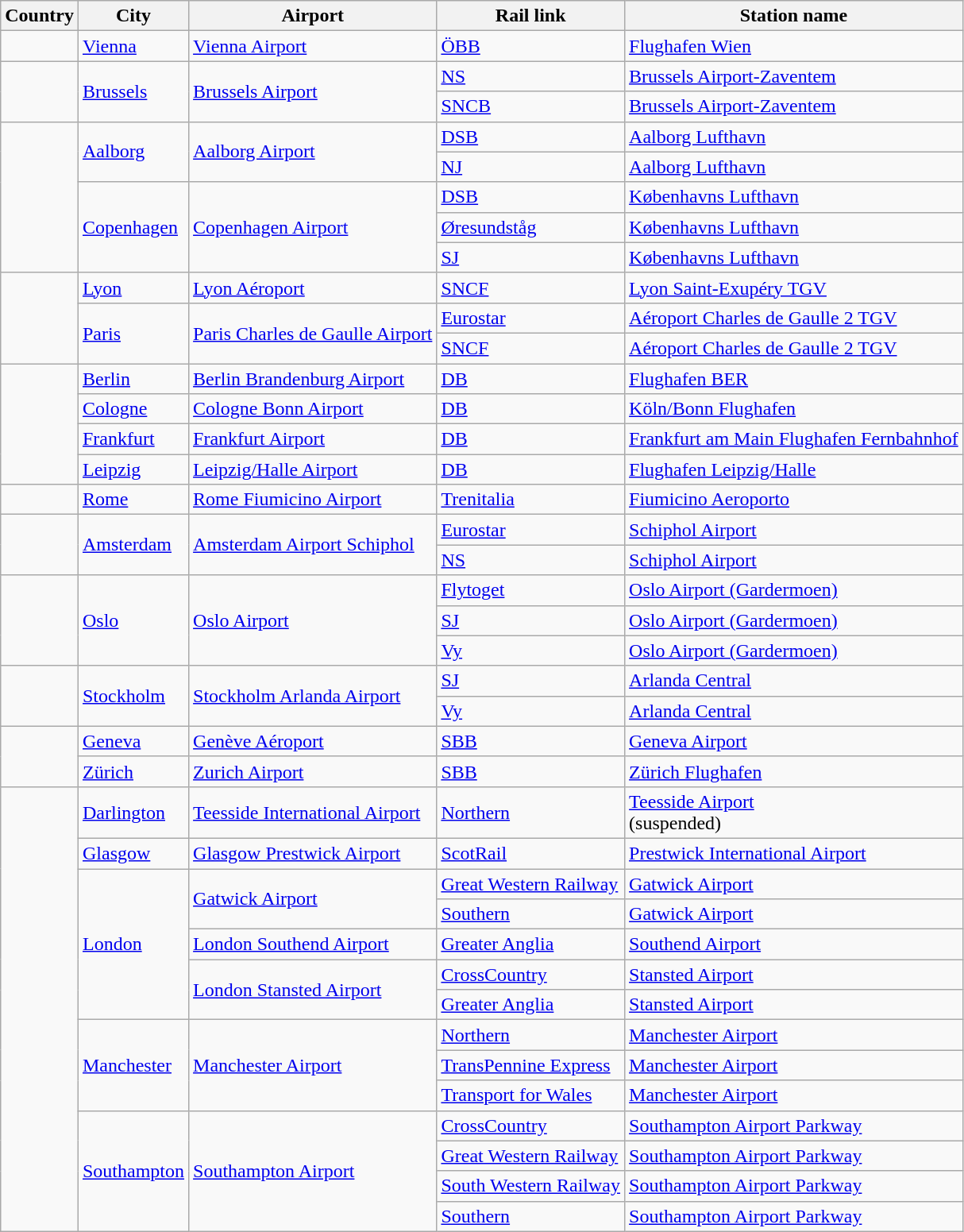<table class="wikitable">
<tr>
<th>Country</th>
<th>City</th>
<th>Airport</th>
<th>Rail link</th>
<th>Station name</th>
</tr>
<tr>
<td></td>
<td><a href='#'>Vienna</a></td>
<td><a href='#'>Vienna Airport</a></td>
<td><a href='#'>ÖBB</a></td>
<td><a href='#'>Flughafen Wien</a></td>
</tr>
<tr>
<td rowspan="2"></td>
<td rowspan="2"><a href='#'>Brussels</a></td>
<td rowspan="2"><a href='#'>Brussels Airport</a></td>
<td><a href='#'>NS</a></td>
<td><a href='#'>Brussels Airport-Zaventem</a></td>
</tr>
<tr>
<td><a href='#'>SNCB</a></td>
<td><a href='#'>Brussels Airport-Zaventem</a></td>
</tr>
<tr>
<td rowspan="5"></td>
<td rowspan="2"><a href='#'>Aalborg</a></td>
<td rowspan="2"><a href='#'>Aalborg Airport</a></td>
<td><a href='#'>DSB</a></td>
<td><a href='#'>Aalborg Lufthavn</a></td>
</tr>
<tr>
<td><a href='#'>NJ</a></td>
<td><a href='#'>Aalborg Lufthavn</a></td>
</tr>
<tr>
<td rowspan="3"><a href='#'>Copenhagen</a></td>
<td rowspan="3"><a href='#'>Copenhagen Airport</a></td>
<td><a href='#'>DSB</a></td>
<td><a href='#'>Københavns Lufthavn</a></td>
</tr>
<tr>
<td><a href='#'>Øresundståg</a></td>
<td><a href='#'>Københavns Lufthavn</a></td>
</tr>
<tr>
<td><a href='#'>SJ</a></td>
<td><a href='#'>Københavns Lufthavn</a></td>
</tr>
<tr>
<td rowspan="3"></td>
<td><a href='#'>Lyon</a></td>
<td><a href='#'>Lyon Aéroport</a></td>
<td><a href='#'>SNCF</a></td>
<td><a href='#'>Lyon Saint-Exupéry TGV</a></td>
</tr>
<tr>
<td rowspan="2"><a href='#'>Paris</a></td>
<td rowspan="2"><a href='#'>Paris Charles de Gaulle Airport</a></td>
<td><a href='#'>Eurostar</a></td>
<td><a href='#'>Aéroport Charles de Gaulle 2 TGV</a></td>
</tr>
<tr>
<td><a href='#'>SNCF</a></td>
<td><a href='#'>Aéroport Charles de Gaulle 2 TGV</a></td>
</tr>
<tr>
<td rowspan="4"></td>
<td><a href='#'>Berlin</a></td>
<td><a href='#'>Berlin Brandenburg Airport</a></td>
<td><a href='#'>DB</a></td>
<td><a href='#'>Flughafen BER</a></td>
</tr>
<tr>
<td><a href='#'>Cologne</a></td>
<td><a href='#'>Cologne Bonn Airport</a></td>
<td><a href='#'>DB</a></td>
<td><a href='#'>Köln/Bonn Flughafen</a></td>
</tr>
<tr>
<td><a href='#'>Frankfurt</a></td>
<td><a href='#'>Frankfurt Airport</a></td>
<td><a href='#'>DB</a></td>
<td><a href='#'>Frankfurt am Main Flughafen Fernbahnhof</a></td>
</tr>
<tr>
<td><a href='#'>Leipzig</a></td>
<td><a href='#'>Leipzig/Halle Airport</a></td>
<td><a href='#'>DB</a></td>
<td><a href='#'>Flughafen Leipzig/Halle</a></td>
</tr>
<tr>
<td></td>
<td><a href='#'>Rome</a></td>
<td><a href='#'>Rome Fiumicino Airport</a></td>
<td><a href='#'>Trenitalia</a></td>
<td><a href='#'>Fiumicino Aeroporto</a></td>
</tr>
<tr>
<td rowspan="2"></td>
<td rowspan="2"><a href='#'>Amsterdam</a></td>
<td rowspan="2"><a href='#'>Amsterdam Airport Schiphol</a></td>
<td><a href='#'>Eurostar</a></td>
<td><a href='#'>Schiphol Airport</a></td>
</tr>
<tr>
<td><a href='#'>NS</a></td>
<td><a href='#'>Schiphol Airport</a></td>
</tr>
<tr>
<td rowspan="3"></td>
<td rowspan="3"><a href='#'>Oslo</a></td>
<td rowspan="3"><a href='#'>Oslo Airport</a></td>
<td><a href='#'>Flytoget</a></td>
<td><a href='#'>Oslo Airport (Gardermoen)</a></td>
</tr>
<tr>
<td><a href='#'>SJ</a></td>
<td><a href='#'>Oslo Airport (Gardermoen)</a></td>
</tr>
<tr>
<td><a href='#'>Vy</a></td>
<td><a href='#'>Oslo Airport (Gardermoen)</a></td>
</tr>
<tr>
<td rowspan="2"></td>
<td rowspan="2"><a href='#'>Stockholm</a></td>
<td rowspan="2"><a href='#'>Stockholm Arlanda Airport</a></td>
<td><a href='#'>SJ</a></td>
<td><a href='#'>Arlanda Central</a></td>
</tr>
<tr>
<td><a href='#'>Vy</a></td>
<td><a href='#'>Arlanda Central</a></td>
</tr>
<tr>
<td rowspan="2"></td>
<td><a href='#'>Geneva</a></td>
<td><a href='#'>Genève Aéroport</a></td>
<td><a href='#'>SBB</a></td>
<td><a href='#'>Geneva Airport</a></td>
</tr>
<tr>
<td><a href='#'>Zürich</a></td>
<td><a href='#'>Zurich Airport</a></td>
<td><a href='#'>SBB</a></td>
<td><a href='#'>Zürich Flughafen</a></td>
</tr>
<tr>
<td rowspan="21"></td>
<td><a href='#'>Darlington</a></td>
<td><a href='#'>Teesside International Airport</a></td>
<td><a href='#'>Northern</a></td>
<td><a href='#'>Teesside Airport</a><br>(suspended)</td>
</tr>
<tr>
<td><a href='#'>Glasgow</a></td>
<td><a href='#'>Glasgow Prestwick Airport</a></td>
<td><a href='#'>ScotRail</a></td>
<td><a href='#'>Prestwick International Airport</a></td>
</tr>
<tr>
<td rowspan="5"><a href='#'>London</a></td>
<td rowspan="2"><a href='#'>Gatwick Airport</a></td>
<td><a href='#'>Great Western Railway</a></td>
<td><a href='#'>Gatwick Airport</a></td>
</tr>
<tr>
<td><a href='#'>Southern</a></td>
<td><a href='#'>Gatwick Airport</a></td>
</tr>
<tr>
<td><a href='#'>London Southend Airport</a></td>
<td><a href='#'>Greater Anglia</a></td>
<td><a href='#'>Southend Airport</a></td>
</tr>
<tr>
<td rowspan="2"><a href='#'>London Stansted Airport</a></td>
<td><a href='#'>CrossCountry</a></td>
<td><a href='#'>Stansted Airport</a></td>
</tr>
<tr>
<td><a href='#'>Greater Anglia</a></td>
<td><a href='#'>Stansted Airport</a></td>
</tr>
<tr>
<td rowspan="3"><a href='#'>Manchester</a></td>
<td rowspan="3"><a href='#'>Manchester Airport</a></td>
<td><a href='#'>Northern</a></td>
<td><a href='#'>Manchester Airport</a></td>
</tr>
<tr>
<td><a href='#'>TransPennine Express</a></td>
<td><a href='#'>Manchester Airport</a></td>
</tr>
<tr>
<td><a href='#'>Transport for Wales</a></td>
<td><a href='#'>Manchester Airport</a></td>
</tr>
<tr>
<td rowspan="4"><a href='#'>Southampton</a></td>
<td rowspan="4"><a href='#'>Southampton Airport</a></td>
<td><a href='#'>CrossCountry</a></td>
<td><a href='#'>Southampton Airport Parkway</a></td>
</tr>
<tr>
<td><a href='#'>Great Western Railway</a></td>
<td><a href='#'>Southampton Airport Parkway</a></td>
</tr>
<tr>
<td><a href='#'>South Western Railway</a></td>
<td><a href='#'>Southampton Airport Parkway</a></td>
</tr>
<tr>
<td><a href='#'>Southern</a></td>
<td><a href='#'>Southampton Airport Parkway</a></td>
</tr>
</table>
